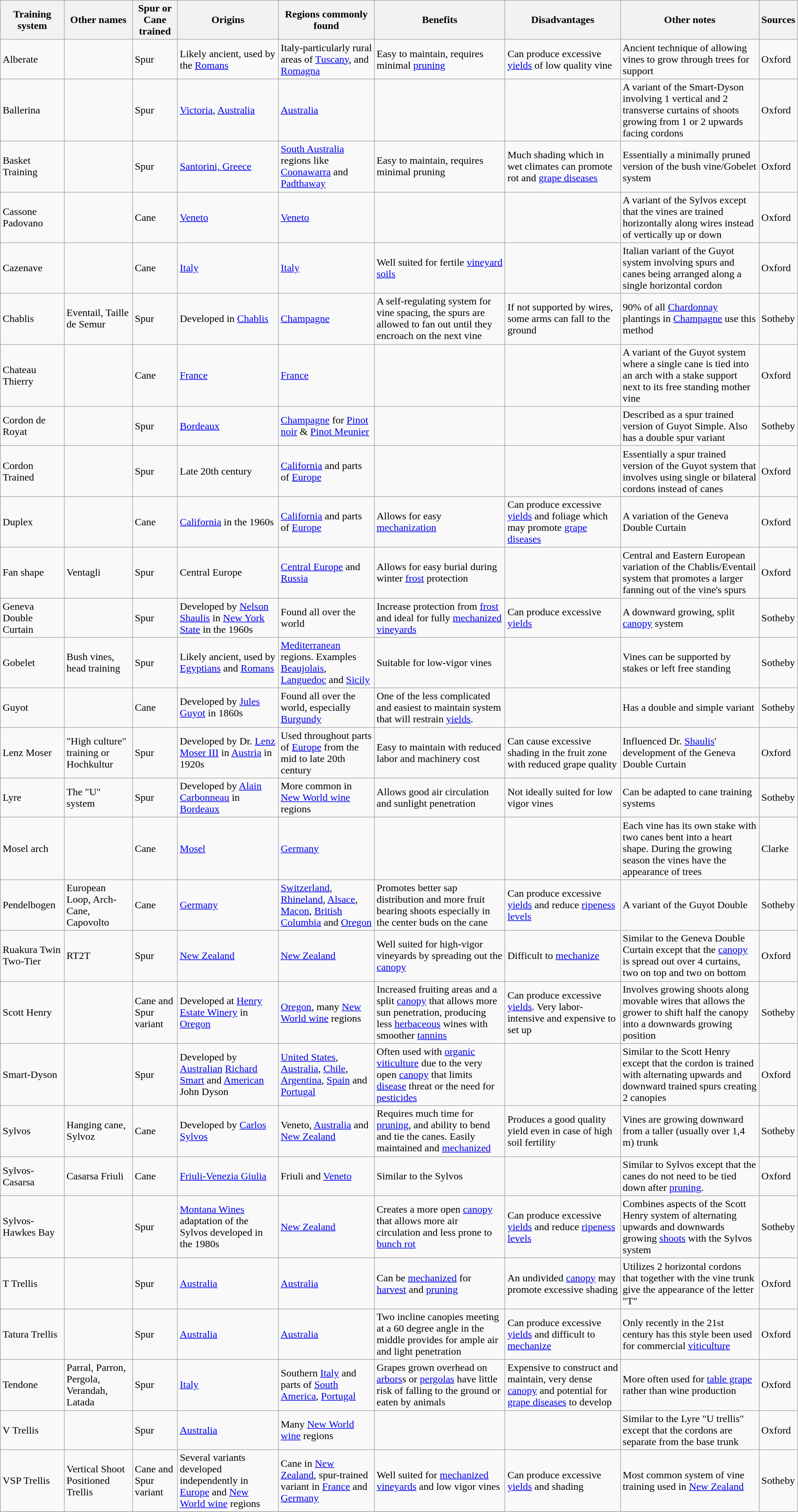<table class="wikitable sortable">
<tr>
<th>Training system</th>
<th>Other names</th>
<th>Spur or Cane trained</th>
<th>Origins</th>
<th>Regions commonly found</th>
<th>Benefits</th>
<th>Disadvantages</th>
<th>Other notes</th>
<th>Sources</th>
</tr>
<tr>
<td>Alberate</td>
<td></td>
<td>Spur</td>
<td>Likely ancient, used by the <a href='#'>Romans</a></td>
<td>Italy-particularly rural areas of <a href='#'>Tuscany</a>, and <a href='#'>Romagna</a></td>
<td>Easy to maintain, requires minimal <a href='#'>pruning</a></td>
<td>Can produce excessive <a href='#'>yields</a> of low quality vine</td>
<td>Ancient technique of allowing vines to grow through trees for support</td>
<td>Oxford</td>
</tr>
<tr>
<td>Ballerina</td>
<td></td>
<td>Spur</td>
<td><a href='#'>Victoria</a>, <a href='#'>Australia</a></td>
<td><a href='#'>Australia</a></td>
<td></td>
<td></td>
<td>A variant of the Smart-Dyson involving 1 vertical and 2 transverse curtains of shoots growing from 1 or 2 upwards facing cordons</td>
<td>Oxford</td>
</tr>
<tr>
<td>Basket Training</td>
<td></td>
<td>Spur</td>
<td><a href='#'>Santorini, Greece</a></td>
<td><a href='#'>South Australia</a> regions like <a href='#'>Coonawarra</a> and <a href='#'>Padthaway</a></td>
<td>Easy to maintain, requires minimal pruning</td>
<td>Much shading which in wet climates can promote rot and <a href='#'>grape diseases</a></td>
<td>Essentially a minimally pruned version of the bush vine/Gobelet system</td>
<td>Oxford</td>
</tr>
<tr>
<td>Cassone Padovano</td>
<td></td>
<td>Cane</td>
<td><a href='#'>Veneto</a></td>
<td><a href='#'>Veneto</a></td>
<td></td>
<td></td>
<td>A variant of the Sylvos except that the vines are trained horizontally along wires instead of vertically up or down</td>
<td>Oxford</td>
</tr>
<tr>
<td>Cazenave</td>
<td></td>
<td>Cane</td>
<td><a href='#'>Italy</a></td>
<td><a href='#'>Italy</a></td>
<td>Well suited for fertile <a href='#'>vineyard soils</a></td>
<td></td>
<td>Italian variant of the Guyot system involving spurs and canes being arranged along a single horizontal cordon</td>
<td>Oxford</td>
</tr>
<tr>
<td>Chablis</td>
<td>Eventail, Taille de Semur</td>
<td>Spur</td>
<td>Developed in <a href='#'>Chablis</a></td>
<td><a href='#'>Champagne</a></td>
<td>A self-regulating system for vine spacing, the spurs are allowed to fan out until they encroach on the next vine</td>
<td>If not supported by wires, some arms can fall to the ground</td>
<td>90% of all <a href='#'>Chardonnay</a> plantings in <a href='#'>Champagne</a> use this method</td>
<td>Sotheby</td>
</tr>
<tr>
<td>Chateau Thierry</td>
<td></td>
<td>Cane</td>
<td><a href='#'>France</a></td>
<td><a href='#'>France</a></td>
<td></td>
<td></td>
<td>A variant of the Guyot system where a single cane is tied into an arch with a stake support next to its free standing mother vine</td>
<td>Oxford</td>
</tr>
<tr>
<td>Cordon de Royat</td>
<td></td>
<td>Spur</td>
<td><a href='#'>Bordeaux</a></td>
<td><a href='#'>Champagne</a> for <a href='#'>Pinot noir</a> & <a href='#'>Pinot Meunier</a></td>
<td></td>
<td></td>
<td>Described as a spur trained version of Guyot Simple. Also has a double spur variant</td>
<td>Sotheby</td>
</tr>
<tr>
<td>Cordon Trained</td>
<td></td>
<td>Spur</td>
<td>Late 20th century</td>
<td><a href='#'>California</a> and parts of <a href='#'>Europe</a></td>
<td></td>
<td></td>
<td>Essentially a spur trained version of the Guyot system that involves using single or bilateral cordons instead of canes</td>
<td>Oxford</td>
</tr>
<tr>
<td>Duplex</td>
<td></td>
<td>Cane</td>
<td><a href='#'>California</a> in the 1960s</td>
<td><a href='#'>California</a> and parts of <a href='#'>Europe</a></td>
<td>Allows for easy <a href='#'>mechanization</a></td>
<td>Can produce excessive <a href='#'>yields</a> and foliage which may promote <a href='#'>grape diseases</a></td>
<td>A variation of the Geneva Double Curtain</td>
<td>Oxford</td>
</tr>
<tr>
<td>Fan shape</td>
<td>Ventagli</td>
<td>Spur</td>
<td>Central Europe</td>
<td><a href='#'>Central Europe</a> and <a href='#'>Russia</a></td>
<td>Allows for easy burial during winter <a href='#'>frost</a> protection</td>
<td></td>
<td>Central and Eastern European variation of the Chablis/Eventail system that promotes a larger fanning out of the vine's spurs</td>
<td>Oxford</td>
</tr>
<tr>
<td>Geneva Double Curtain</td>
<td></td>
<td>Spur</td>
<td>Developed by <a href='#'>Nelson Shaulis</a> in <a href='#'>New York State</a> in the 1960s</td>
<td>Found all over the world</td>
<td>Increase protection from <a href='#'>frost</a> and ideal for fully <a href='#'>mechanized vineyards</a></td>
<td>Can produce excessive <a href='#'>yields</a></td>
<td>A downward growing, split <a href='#'>canopy</a> system</td>
<td>Sotheby</td>
</tr>
<tr>
<td>Gobelet</td>
<td>Bush vines, head training</td>
<td>Spur</td>
<td>Likely ancient, used by <a href='#'>Egyptians</a> and <a href='#'>Romans</a></td>
<td><a href='#'>Mediterranean</a> regions. Examples <a href='#'>Beaujolais</a>, <a href='#'>Languedoc</a> and <a href='#'>Sicily</a></td>
<td>Suitable for low-vigor vines</td>
<td></td>
<td>Vines can be supported by stakes or left free standing</td>
<td>Sotheby</td>
</tr>
<tr>
<td>Guyot</td>
<td></td>
<td>Cane</td>
<td>Developed by <a href='#'>Jules Guyot</a> in 1860s</td>
<td>Found all over the world, especially <a href='#'>Burgundy</a></td>
<td>One of the less complicated and easiest to maintain system that will restrain <a href='#'>yields</a>.</td>
<td></td>
<td>Has a double and simple variant</td>
<td>Sotheby</td>
</tr>
<tr>
<td>Lenz Moser</td>
<td>"High culture" training or Hochkultur</td>
<td>Spur</td>
<td>Developed by Dr. <a href='#'>Lenz Moser III</a> in <a href='#'>Austria</a> in 1920s</td>
<td>Used throughout parts of <a href='#'>Europe</a> from the mid to late 20th century</td>
<td>Easy to maintain with reduced labor and machinery cost</td>
<td>Can cause excessive shading in the fruit zone with reduced grape quality</td>
<td>Influenced Dr. <a href='#'>Shaulis</a>' development of the Geneva Double Curtain</td>
<td>Oxford</td>
</tr>
<tr>
<td>Lyre</td>
<td>The "U" system</td>
<td>Spur</td>
<td>Developed by <a href='#'>Alain Carbonneau</a> in <a href='#'>Bordeaux</a></td>
<td>More common in <a href='#'>New World wine</a> regions</td>
<td>Allows good air circulation and sunlight penetration</td>
<td>Not ideally suited for low vigor vines</td>
<td>Can be adapted to cane training systems</td>
<td>Sotheby</td>
</tr>
<tr>
<td>Mosel arch</td>
<td></td>
<td>Cane</td>
<td><a href='#'>Mosel</a></td>
<td><a href='#'>Germany</a></td>
<td></td>
<td></td>
<td>Each vine has its own stake with two canes bent into a heart shape. During the growing season the vines have the appearance of trees</td>
<td>Clarke</td>
</tr>
<tr>
<td>Pendelbogen</td>
<td>European Loop, Arch-Cane, Capovolto</td>
<td>Cane</td>
<td><a href='#'>Germany</a></td>
<td><a href='#'>Switzerland</a>, <a href='#'>Rhineland</a>, <a href='#'>Alsace</a>, <a href='#'>Macon</a>, <a href='#'>British Columbia</a> and <a href='#'>Oregon</a></td>
<td>Promotes better sap distribution and more fruit bearing shoots especially in the center buds on the cane</td>
<td>Can produce excessive <a href='#'>yields</a> and reduce <a href='#'>ripeness levels</a></td>
<td>A variant of the Guyot Double</td>
<td>Sotheby</td>
</tr>
<tr>
<td>Ruakura Twin Two-Tier</td>
<td>RT2T</td>
<td>Spur</td>
<td><a href='#'>New Zealand</a></td>
<td><a href='#'>New Zealand</a></td>
<td>Well suited for high-vigor vineyards by spreading out the <a href='#'>canopy</a></td>
<td>Difficult to <a href='#'>mechanize</a></td>
<td>Similar to the Geneva Double Curtain except that the <a href='#'>canopy</a> is spread out over 4 curtains, two on top and two on bottom</td>
<td>Oxford</td>
</tr>
<tr>
<td>Scott Henry</td>
<td></td>
<td>Cane and Spur variant</td>
<td>Developed at <a href='#'>Henry Estate Winery</a> in <a href='#'>Oregon</a></td>
<td><a href='#'>Oregon</a>, many <a href='#'>New World wine</a> regions</td>
<td>Increased fruiting areas and a split <a href='#'>canopy</a> that allows more sun penetration, producing less <a href='#'>herbaceous</a> wines with smoother <a href='#'>tannins</a></td>
<td>Can produce excessive <a href='#'>yields</a>. Very labor-intensive and expensive to set up</td>
<td>Involves growing shoots along movable wires that allows the grower to shift half the canopy into a downwards growing position</td>
<td>Sotheby</td>
</tr>
<tr>
<td>Smart-Dyson</td>
<td></td>
<td>Spur</td>
<td>Developed by <a href='#'>Australian</a> <a href='#'>Richard Smart</a> and <a href='#'>American</a> John Dyson</td>
<td><a href='#'>United States</a>, <a href='#'>Australia</a>, <a href='#'>Chile</a>, <a href='#'>Argentina</a>, <a href='#'>Spain</a> and <a href='#'>Portugal</a></td>
<td>Often used with <a href='#'>organic viticulture</a> due to the very open <a href='#'>canopy</a> that limits <a href='#'>disease</a> threat or the need for <a href='#'>pesticides</a></td>
<td></td>
<td>Similar to the Scott Henry except that the cordon is trained with alternating upwards and downward trained spurs creating 2 canopies</td>
<td>Oxford</td>
</tr>
<tr>
<td>Sylvos</td>
<td>Hanging cane, Sylvoz</td>
<td>Cane</td>
<td>Developed by <a href='#'>Carlos Sylvos</a></td>
<td>Veneto, <a href='#'>Australia</a> and <a href='#'>New Zealand</a></td>
<td>Requires much time for <a href='#'>pruning</a>, and ability to bend and tie the canes. Easily maintained and <a href='#'>mechanized</a></td>
<td>Produces a good quality yield even in case of high soil fertility</td>
<td>Vines are growing downward from a taller (usually over 1,4 m) trunk</td>
<td>Sotheby</td>
</tr>
<tr>
<td>Sylvos-Casarsa</td>
<td>Casarsa Friuli</td>
<td>Cane</td>
<td><a href='#'>Friuli-Venezia Giulia</a></td>
<td>Friuli and <a href='#'>Veneto</a></td>
<td>Similar to the Sylvos</td>
<td></td>
<td>Similar to Sylvos except that the canes do not need to be tied down after <a href='#'>pruning</a>.</td>
<td>Oxford</td>
</tr>
<tr>
<td>Sylvos-Hawkes Bay</td>
<td></td>
<td>Spur</td>
<td><a href='#'>Montana Wines</a> adaptation of the Sylvos developed in the 1980s</td>
<td><a href='#'>New Zealand</a></td>
<td>Creates a more open <a href='#'>canopy</a> that allows more air circulation and less prone to <a href='#'>bunch rot</a></td>
<td>Can produce excessive <a href='#'>yields</a> and reduce <a href='#'>ripeness levels</a></td>
<td>Combines aspects of the Scott Henry system of alternating upwards and downwards growing <a href='#'>shoots</a> with the Sylvos system</td>
<td>Sotheby</td>
</tr>
<tr>
<td>T Trellis</td>
<td></td>
<td>Spur</td>
<td><a href='#'>Australia</a></td>
<td><a href='#'>Australia</a></td>
<td>Can be <a href='#'>mechanized</a> for <a href='#'>harvest</a> and <a href='#'>pruning</a></td>
<td>An undivided <a href='#'>canopy</a> may promote excessive shading</td>
<td>Utilizes 2 horizontal cordons that together with the vine trunk give the appearance of the letter "T"</td>
<td>Oxford</td>
</tr>
<tr>
<td>Tatura Trellis</td>
<td></td>
<td>Spur</td>
<td><a href='#'>Australia</a></td>
<td><a href='#'>Australia</a></td>
<td>Two incline canopies meeting at a 60 degree angle in the middle provides for ample air and light penetration</td>
<td>Can produce excessive <a href='#'>yields</a> and difficult to <a href='#'>mechanize</a></td>
<td>Only recently in the 21st century has this style been used for commercial <a href='#'>viticulture</a></td>
<td>Oxford</td>
</tr>
<tr>
<td>Tendone</td>
<td>Parral, Parron, Pergola, Verandah, Latada </td>
<td>Spur</td>
<td><a href='#'>Italy</a></td>
<td>Southern <a href='#'>Italy</a> and parts of <a href='#'>South America</a>, <a href='#'>Portugal</a></td>
<td>Grapes grown overhead on <a href='#'>arbors</a>s or <a href='#'>pergolas</a> have little risk of falling to the ground or eaten by animals</td>
<td>Expensive to construct and maintain, very dense <a href='#'>canopy</a> and potential for <a href='#'>grape diseases</a> to develop</td>
<td>More often used for <a href='#'>table grape</a> rather than wine production</td>
<td>Oxford</td>
</tr>
<tr>
<td>V Trellis</td>
<td></td>
<td>Spur</td>
<td><a href='#'>Australia</a></td>
<td>Many <a href='#'>New World wine</a> regions</td>
<td></td>
<td></td>
<td>Similar to the Lyre "U trellis" except that the cordons are separate from the base trunk</td>
<td>Oxford</td>
</tr>
<tr>
<td>VSP Trellis</td>
<td>Vertical Shoot Positioned Trellis</td>
<td>Cane and Spur variant</td>
<td>Several variants developed independently in <a href='#'>Europe</a> and <a href='#'>New World wine</a> regions</td>
<td>Cane in <a href='#'>New Zealand</a>, spur-trained variant in <a href='#'>France</a> and <a href='#'>Germany</a></td>
<td>Well suited for <a href='#'>mechanized vineyards</a> and low vigor vines</td>
<td>Can produce excessive <a href='#'>yields</a> and shading</td>
<td>Most common system of vine training used in <a href='#'>New Zealand</a></td>
<td>Sotheby</td>
</tr>
<tr>
</tr>
</table>
